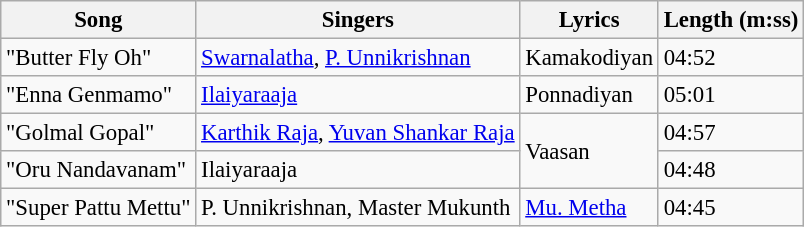<table class="wikitable" style="font-size:95%;">
<tr>
<th>Song</th>
<th>Singers</th>
<th>Lyrics</th>
<th>Length (m:ss)</th>
</tr>
<tr>
<td>"Butter Fly Oh"</td>
<td><a href='#'>Swarnalatha</a>, <a href='#'>P. Unnikrishnan</a></td>
<td>Kamakodiyan</td>
<td>04:52</td>
</tr>
<tr>
<td>"Enna Genmamo"</td>
<td><a href='#'>Ilaiyaraaja</a></td>
<td>Ponnadiyan</td>
<td>05:01</td>
</tr>
<tr>
<td>"Golmal Gopal"</td>
<td><a href='#'>Karthik Raja</a>, <a href='#'>Yuvan Shankar Raja</a></td>
<td rowspan=2>Vaasan</td>
<td>04:57</td>
</tr>
<tr>
<td>"Oru Nandavanam"</td>
<td>Ilaiyaraaja</td>
<td>04:48</td>
</tr>
<tr>
<td>"Super Pattu Mettu"</td>
<td>P. Unnikrishnan, Master Mukunth</td>
<td><a href='#'>Mu. Metha</a></td>
<td>04:45</td>
</tr>
</table>
